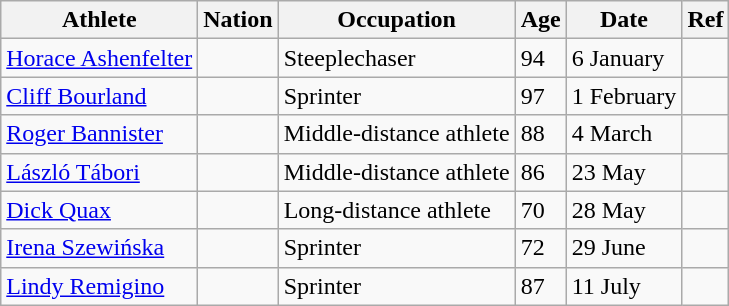<table class="wikitable sortable" style="text-align: left;">
<tr>
<th>Athlete</th>
<th>Nation</th>
<th>Occupation</th>
<th>Age</th>
<th>Date</th>
<th class="unsortable">Ref</th>
</tr>
<tr>
<td><a href='#'>Horace Ashenfelter</a></td>
<td></td>
<td>Steeplechaser</td>
<td>94</td>
<td>6 January</td>
<td></td>
</tr>
<tr>
<td><a href='#'>Cliff Bourland</a></td>
<td></td>
<td>Sprinter</td>
<td>97</td>
<td>1 February</td>
<td></td>
</tr>
<tr>
<td><a href='#'>Roger Bannister</a></td>
<td></td>
<td>Middle-distance athlete</td>
<td>88</td>
<td>4 March</td>
<td></td>
</tr>
<tr>
<td><a href='#'>László Tábori</a></td>
<td></td>
<td>Middle-distance athlete</td>
<td>86</td>
<td>23 May</td>
<td></td>
</tr>
<tr>
<td><a href='#'>Dick Quax</a></td>
<td></td>
<td>Long-distance athlete</td>
<td>70</td>
<td>28 May</td>
<td></td>
</tr>
<tr>
<td><a href='#'>Irena Szewińska</a></td>
<td></td>
<td>Sprinter</td>
<td>72</td>
<td>29 June</td>
<td></td>
</tr>
<tr>
<td><a href='#'>Lindy Remigino</a></td>
<td></td>
<td>Sprinter</td>
<td>87</td>
<td>11 July</td>
<td></td>
</tr>
</table>
